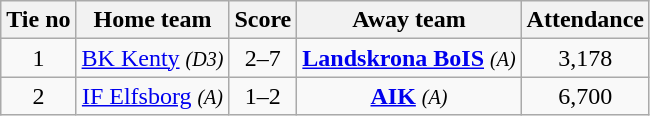<table class="wikitable" style="text-align:center">
<tr>
<th style= width="40px">Tie no</th>
<th style= width="150px">Home team</th>
<th style= width="60px">Score</th>
<th style= width="150px">Away team</th>
<th style= width="30px">Attendance</th>
</tr>
<tr>
<td>1</td>
<td><a href='#'>BK Kenty</a> <em><small>(D3)</small></em></td>
<td>2–7</td>
<td><strong><a href='#'>Landskrona BoIS</a></strong> <em><small>(A)</small></em></td>
<td>3,178</td>
</tr>
<tr>
<td>2</td>
<td><a href='#'>IF Elfsborg</a> <em><small>(A)</small></em></td>
<td>1–2</td>
<td><strong><a href='#'>AIK</a></strong> <em><small>(A)</small></em></td>
<td>6,700</td>
</tr>
</table>
